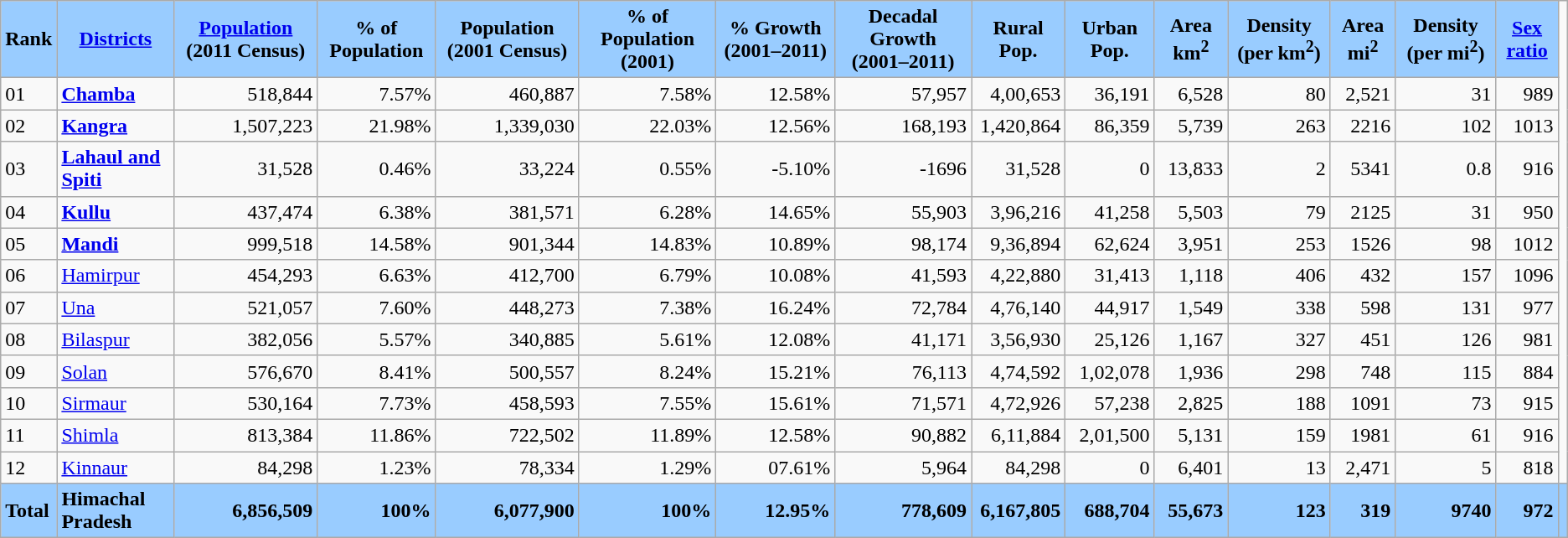<table class="wikitable sortable">
<tr>
<th style="background:#9cf;">Rank</th>
<th style="background:#9cf;"><a href='#'>Districts</a></th>
<th style="background:#9cf;"><a href='#'>Population</a> (2011 Census)</th>
<th style="background:#9cf;">% of Population</th>
<th style="background:#9cf;">Population (2001 Census)</th>
<th style="background:#9cf;">% of Population (2001)</th>
<th style="background:#9cf;">% Growth (2001–2011)</th>
<th style="background:#9cf;">Decadal Growth (2001–2011)</th>
<th style="background:#9cf;">Rural Pop.</th>
<th style="background:#9cf;">Urban Pop.</th>
<th style="background:#9cf;">Area km<sup>2</sup></th>
<th style="background:#9cf;">Density (per km<sup>2</sup>)</th>
<th style="background:#9cf;">Area mi<sup>2</sup></th>
<th style="background:#9cf;">Density (per mi<sup>2</sup>)</th>
<th style="background:#9cf;"><a href='#'>Sex ratio</a></th>
</tr>
<tr>
<td>01</td>
<td><strong><a href='#'>Chamba</a></strong></td>
<td align="right">518,844</td>
<td align="right">7.57%</td>
<td align="right">460,887</td>
<td align="right">7.58%</td>
<td align="right">12.58%</td>
<td align="right">57,957</td>
<td align="right">4,00,653</td>
<td align="right">36,191</td>
<td align="right">6,528</td>
<td align="right">80</td>
<td align="right">2,521</td>
<td align="right">31</td>
<td align="right">989</td>
</tr>
<tr>
<td>02</td>
<td><strong><a href='#'>Kangra</a></strong></td>
<td align="right">1,507,223</td>
<td align="right">21.98%</td>
<td align="right">1,339,030</td>
<td align="right">22.03%</td>
<td align="right">12.56%</td>
<td align="right">168,193</td>
<td align="right">1,420,864</td>
<td align="right">86,359</td>
<td align="right">5,739</td>
<td align="right">263</td>
<td align="right">2216</td>
<td align="right">102</td>
<td align="right">1013</td>
</tr>
<tr>
<td>03</td>
<td><strong><a href='#'>Lahaul and Spiti</a></strong></td>
<td align="right">31,528</td>
<td align="right">0.46%</td>
<td align="right">33,224</td>
<td align="right">0.55%</td>
<td align="right">-5.10%</td>
<td align="right">-1696</td>
<td align="right">31,528</td>
<td align="right">0</td>
<td align="right">13,833</td>
<td align="right">2</td>
<td align="right">5341</td>
<td align="right">0.8</td>
<td align="right">916</td>
</tr>
<tr>
<td>04</td>
<td><strong><a href='#'>Kullu</a></strong></td>
<td align="right">437,474</td>
<td align="right">6.38%</td>
<td align="right">381,571</td>
<td align="right">6.28%</td>
<td align="right">14.65%</td>
<td align="right">55,903</td>
<td align="right">3,96,216</td>
<td align="right">41,258</td>
<td align="right">5,503</td>
<td align="right">79</td>
<td align="right">2125</td>
<td align="right">31</td>
<td align="right">950</td>
</tr>
<tr>
<td>05</td>
<td><strong><a href='#'>Mandi</a></strong></td>
<td align="right">999,518</td>
<td align="right">14.58%</td>
<td align="right">901,344</td>
<td align="right">14.83%</td>
<td align="right">10.89%</td>
<td align="right">98,174</td>
<td align="right">9,36,894</td>
<td align="right">62,624</td>
<td align="right">3,951</td>
<td align="right">253</td>
<td align="right">1526</td>
<td align="right">98</td>
<td align="right">1012</td>
</tr>
<tr>
<td>06</td>
<td><a href='#'>Hamirpur</a></td>
<td align="right">454,293</td>
<td align="right">6.63%</td>
<td align="right">412,700</td>
<td align="right">6.79%</td>
<td align="right">10.08%</td>
<td align="right">41,593</td>
<td align="right">4,22,880</td>
<td align="right">31,413</td>
<td align="right">1,118</td>
<td align="right">406</td>
<td align="right">432</td>
<td align="right">157</td>
<td align="right">1096</td>
</tr>
<tr>
<td>07</td>
<td><a href='#'>Una</a></td>
<td align="right">521,057</td>
<td align="right">7.60%</td>
<td align="right">448,273</td>
<td align="right">7.38%</td>
<td align="right">16.24%</td>
<td align="right">72,784</td>
<td align="right">4,76,140</td>
<td align="right">44,917</td>
<td align="right">1,549</td>
<td align="right">338</td>
<td align="right">598</td>
<td align="right">131</td>
<td align="right">977</td>
</tr>
<tr>
<td>08</td>
<td><a href='#'>Bilaspur</a></td>
<td align="right">382,056</td>
<td align="right">5.57%</td>
<td align="right">340,885</td>
<td align="right">5.61%</td>
<td align="right">12.08%</td>
<td align="right">41,171</td>
<td align="right">3,56,930</td>
<td align="right">25,126</td>
<td align="right">1,167</td>
<td align="right">327</td>
<td align="right">451</td>
<td align="right">126</td>
<td align="right">981</td>
</tr>
<tr>
<td>09</td>
<td><a href='#'>Solan</a></td>
<td align="right">576,670</td>
<td align="right">8.41%</td>
<td align="right">500,557</td>
<td align="right">8.24%</td>
<td align="right">15.21%</td>
<td align="right">76,113</td>
<td align="right">4,74,592</td>
<td align="right">1,02,078</td>
<td align="right">1,936</td>
<td align="right">298</td>
<td align="right">748</td>
<td align="right">115</td>
<td align="right">884</td>
</tr>
<tr>
<td>10</td>
<td><a href='#'>Sirmaur</a></td>
<td align="right">530,164</td>
<td align="right">7.73%</td>
<td align="right">458,593</td>
<td align="right">7.55%</td>
<td align="right">15.61%</td>
<td align="right">71,571</td>
<td align="right">4,72,926</td>
<td align="right">57,238</td>
<td align="right">2,825</td>
<td align="right">188</td>
<td align="right">1091</td>
<td align="right">73</td>
<td align="right">915</td>
</tr>
<tr>
<td>11</td>
<td><a href='#'>Shimla</a></td>
<td align="right">813,384</td>
<td align="right">11.86%</td>
<td align="right">722,502</td>
<td align="right">11.89%</td>
<td align="right">12.58%</td>
<td align="right">90,882</td>
<td align="right">6,11,884</td>
<td align="right">2,01,500</td>
<td align="right">5,131</td>
<td align="right">159</td>
<td align="right">1981</td>
<td align="right">61</td>
<td align="right">916</td>
</tr>
<tr>
<td>12</td>
<td><a href='#'>Kinnaur</a></td>
<td align="right">84,298</td>
<td align="right">1.23%</td>
<td align="right">78,334</td>
<td align="right">1.29%</td>
<td align="right">07.61%</td>
<td align="right">5,964</td>
<td align="right">84,298</td>
<td align="right">0</td>
<td align="right">6,401</td>
<td align="right">13</td>
<td align="right">2,471</td>
<td align="right">5</td>
<td align="right">818</td>
</tr>
<tr class="sortbottom" style="background:#9cf;">
<td><strong>Total</strong></td>
<td><strong>Himachal Pradesh</strong></td>
<td style="text-align:right;"><strong>6,856,509</strong></td>
<td style="text-align:right;"><strong>100%</strong></td>
<td style="text-align:right;"><strong>6,077,900</strong></td>
<td style="text-align:right;"><strong>100%</strong></td>
<td style="text-align:right;"><strong>12.95%</strong></td>
<td style="text-align:right;"><strong>778,609</strong></td>
<td style="text-align:right;"><strong>6,167,805</strong></td>
<td style="text-align:right;"><strong>688,704</strong></td>
<td style="text-align:right;"><strong>55,673</strong></td>
<td style="text-align:right;"><strong>123</strong></td>
<td style="text-align:right;"><strong>319</strong></td>
<td style="text-align:right;"><strong>9740</strong></td>
<td style="text-align:right;"><strong>972</strong></td>
<td></td>
</tr>
</table>
